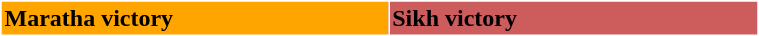<table border="1" align="left" style="border:1px solid #ffffff; border-collapse:; font-size: ; width:40%" rules="all" cellpadding="2">
<tr>
<td style="background-color:#ffa500" width="10%"><strong>Maratha victory</strong></td>
<td style="background-color:#cd5c5c" width="10%"><strong>Sikh victory</strong></td>
</tr>
</table>
